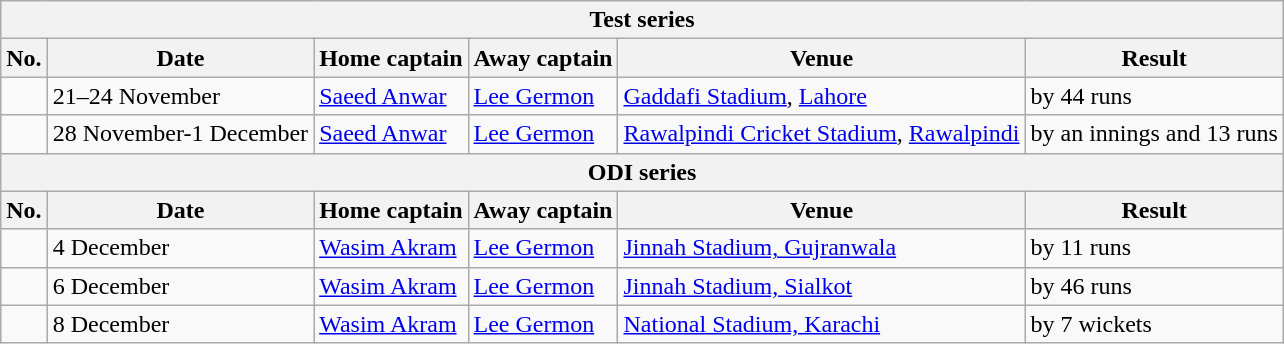<table class="wikitable">
<tr>
<th colspan="9">Test series</th>
</tr>
<tr>
<th>No.</th>
<th>Date</th>
<th>Home captain</th>
<th>Away captain</th>
<th>Venue</th>
<th>Result</th>
</tr>
<tr>
<td></td>
<td>21–24 November</td>
<td><a href='#'>Saeed Anwar</a></td>
<td><a href='#'>Lee Germon</a></td>
<td><a href='#'>Gaddafi Stadium</a>, <a href='#'>Lahore</a></td>
<td> by 44 runs</td>
</tr>
<tr>
<td></td>
<td>28 November-1 December</td>
<td><a href='#'>Saeed Anwar</a></td>
<td><a href='#'>Lee Germon</a></td>
<td><a href='#'>Rawalpindi Cricket Stadium</a>, <a href='#'>Rawalpindi</a></td>
<td> by an innings and 13 runs</td>
</tr>
<tr>
<th colspan="9">ODI series</th>
</tr>
<tr>
<th>No.</th>
<th>Date</th>
<th>Home captain</th>
<th>Away captain</th>
<th>Venue</th>
<th>Result</th>
</tr>
<tr>
<td></td>
<td>4 December</td>
<td><a href='#'>Wasim Akram</a></td>
<td><a href='#'>Lee Germon</a></td>
<td><a href='#'>Jinnah Stadium, Gujranwala</a></td>
<td> by 11 runs</td>
</tr>
<tr>
<td></td>
<td>6 December</td>
<td><a href='#'>Wasim Akram</a></td>
<td><a href='#'>Lee Germon</a></td>
<td><a href='#'>Jinnah Stadium, Sialkot</a></td>
<td> by 46 runs</td>
</tr>
<tr>
<td></td>
<td>8 December</td>
<td><a href='#'>Wasim Akram</a></td>
<td><a href='#'>Lee Germon</a></td>
<td><a href='#'>National Stadium, Karachi</a></td>
<td> by 7 wickets</td>
</tr>
</table>
